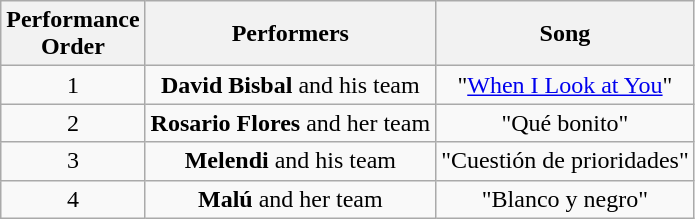<table class="wikitable" style="text-align: center; width: auto;">
<tr>
<th>Performance <br>Order</th>
<th>Performers</th>
<th>Song</th>
</tr>
<tr>
<td>1</td>
<td><strong>David Bisbal</strong> and his team <br></td>
<td>"<a href='#'>When I Look at You</a>"</td>
</tr>
<tr>
<td>2</td>
<td><strong>Rosario Flores</strong> and her team <br></td>
<td>"Qué bonito"</td>
</tr>
<tr>
<td>3</td>
<td><strong>Melendi</strong> and his team <br></td>
<td>"Cuestión de prioridades"</td>
</tr>
<tr>
<td>4</td>
<td><strong>Malú</strong> and her team <br></td>
<td>"Blanco y negro"</td>
</tr>
</table>
